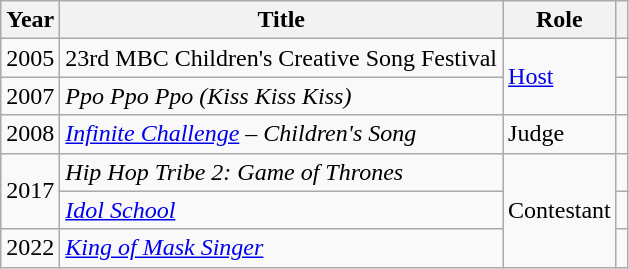<table class="wikitable">
<tr>
<th>Year</th>
<th>Title</th>
<th>Role</th>
<th scope="col" class="unsortable"></th>
</tr>
<tr>
<td>2005</td>
<td>23rd MBC Children's Creative Song Festival</td>
<td rowspan="2"><a href='#'>Host</a></td>
<td></td>
</tr>
<tr>
<td>2007</td>
<td><em>Ppo Ppo Ppo (Kiss Kiss Kiss)</em></td>
<td></td>
</tr>
<tr>
<td>2008</td>
<td><em><a href='#'>Infinite Challenge</a> – Children's Song</em></td>
<td>Judge</td>
<td></td>
</tr>
<tr>
<td rowspan=2>2017</td>
<td><em>Hip Hop Tribe 2: Game of Thrones</em></td>
<td rowspan="3">Contestant</td>
<td></td>
</tr>
<tr>
<td><em><a href='#'>Idol School</a></em></td>
<td></td>
</tr>
<tr>
<td>2022</td>
<td><em><a href='#'>King of Mask Singer</a></em></td>
<td></td>
</tr>
</table>
